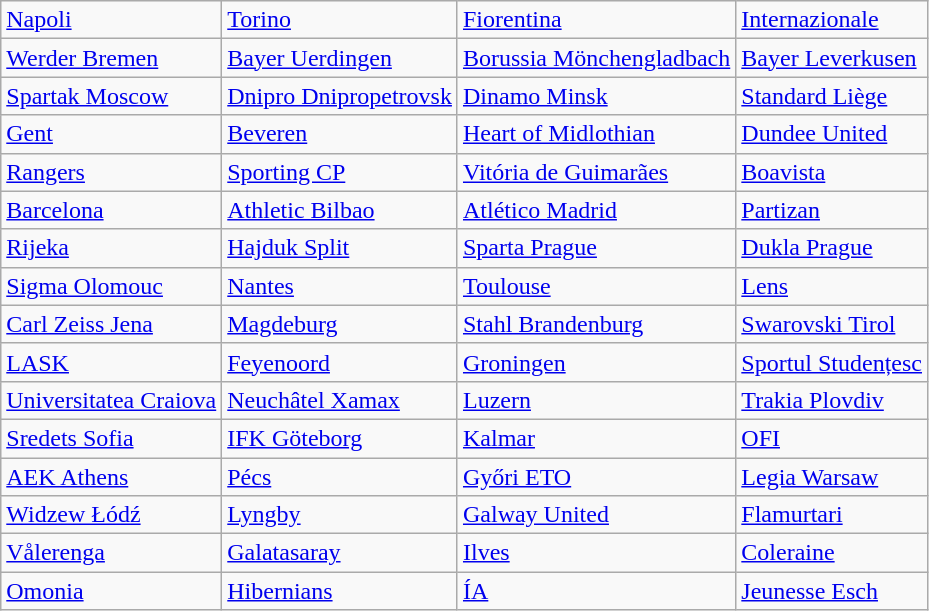<table class="wikitable">
<tr>
<td> <a href='#'>Napoli</a> </td>
<td> <a href='#'>Torino</a> </td>
<td> <a href='#'>Fiorentina</a> </td>
<td> <a href='#'>Internazionale</a> </td>
</tr>
<tr>
<td> <a href='#'>Werder Bremen</a> </td>
<td> <a href='#'>Bayer Uerdingen</a> </td>
<td> <a href='#'>Borussia Mönchengladbach</a> </td>
<td> <a href='#'>Bayer Leverkusen</a> </td>
</tr>
<tr>
<td> <a href='#'>Spartak Moscow</a> </td>
<td> <a href='#'>Dnipro Dnipropetrovsk</a> </td>
<td> <a href='#'>Dinamo Minsk</a> </td>
<td> <a href='#'>Standard Liège</a> </td>
</tr>
<tr>
<td> <a href='#'>Gent</a> </td>
<td> <a href='#'>Beveren</a> </td>
<td> <a href='#'>Heart of Midlothian</a> </td>
<td> <a href='#'>Dundee United</a> </td>
</tr>
<tr>
<td> <a href='#'>Rangers</a> </td>
<td> <a href='#'>Sporting CP</a> </td>
<td> <a href='#'>Vitória de Guimarães</a> </td>
<td> <a href='#'>Boavista</a> </td>
</tr>
<tr>
<td> <a href='#'>Barcelona</a> </td>
<td> <a href='#'>Athletic Bilbao</a> </td>
<td> <a href='#'>Atlético Madrid</a> </td>
<td> <a href='#'>Partizan</a> </td>
</tr>
<tr>
<td> <a href='#'>Rijeka</a> </td>
<td> <a href='#'>Hajduk Split</a> </td>
<td> <a href='#'>Sparta Prague</a> </td>
<td> <a href='#'>Dukla Prague</a> </td>
</tr>
<tr>
<td> <a href='#'>Sigma Olomouc</a> </td>
<td> <a href='#'>Nantes</a> </td>
<td> <a href='#'>Toulouse</a> </td>
<td> <a href='#'>Lens</a> </td>
</tr>
<tr>
<td> <a href='#'>Carl Zeiss Jena</a> </td>
<td> <a href='#'>Magdeburg</a> </td>
<td> <a href='#'>Stahl Brandenburg</a> </td>
<td> <a href='#'>Swarovski Tirol</a> </td>
</tr>
<tr>
<td> <a href='#'>LASK</a> </td>
<td> <a href='#'>Feyenoord</a> </td>
<td> <a href='#'>Groningen</a> </td>
<td> <a href='#'>Sportul Studențesc</a> </td>
</tr>
<tr>
<td> <a href='#'>Universitatea Craiova</a> </td>
<td> <a href='#'>Neuchâtel Xamax</a> </td>
<td> <a href='#'>Luzern</a> </td>
<td> <a href='#'>Trakia Plovdiv</a> </td>
</tr>
<tr>
<td> <a href='#'>Sredets Sofia</a> </td>
<td> <a href='#'>IFK Göteborg</a> </td>
<td> <a href='#'>Kalmar</a> </td>
<td> <a href='#'>OFI</a> </td>
</tr>
<tr>
<td> <a href='#'>AEK Athens</a> </td>
<td> <a href='#'>Pécs</a> </td>
<td> <a href='#'>Győri ETO</a> </td>
<td> <a href='#'>Legia Warsaw</a> </td>
</tr>
<tr>
<td> <a href='#'>Widzew Łódź</a> </td>
<td> <a href='#'>Lyngby</a> </td>
<td> <a href='#'>Galway United</a> </td>
<td> <a href='#'>Flamurtari</a> </td>
</tr>
<tr>
<td> <a href='#'>Vålerenga</a> </td>
<td> <a href='#'>Galatasaray</a> </td>
<td> <a href='#'>Ilves</a> </td>
<td> <a href='#'>Coleraine</a> </td>
</tr>
<tr>
<td> <a href='#'>Omonia</a> </td>
<td> <a href='#'>Hibernians</a> </td>
<td> <a href='#'>ÍA</a> </td>
<td> <a href='#'>Jeunesse Esch</a> </td>
</tr>
</table>
